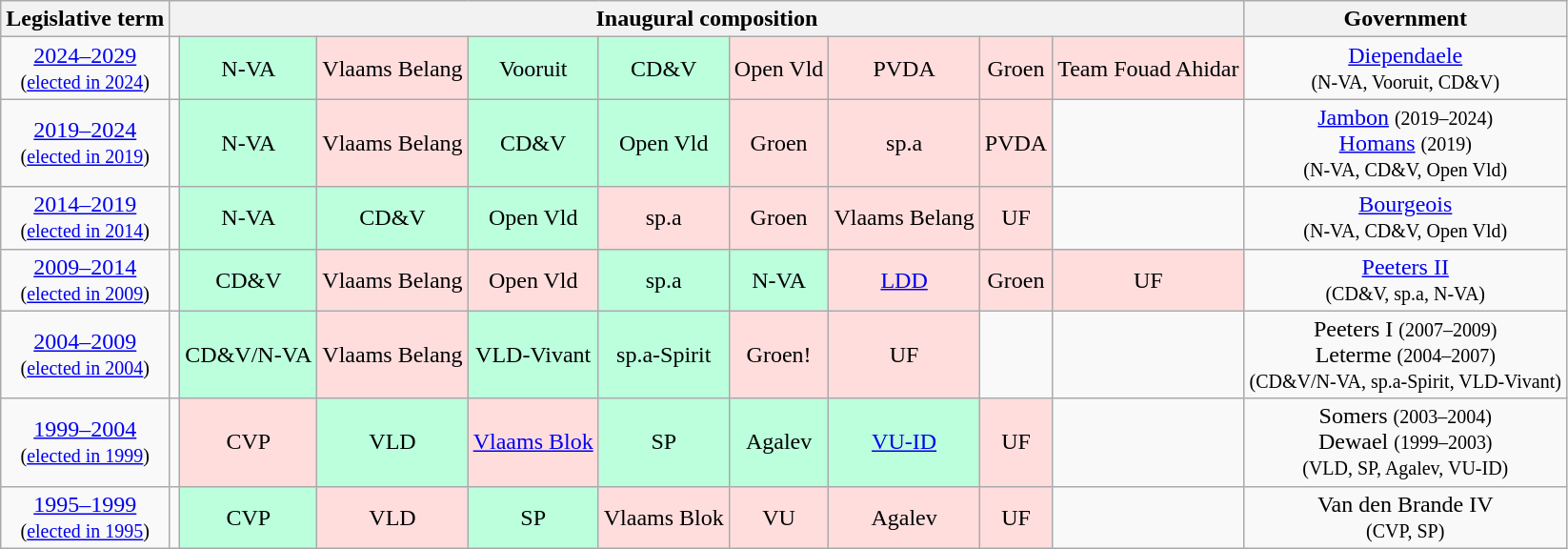<table class="wikitable" style="text-align:center;">
<tr>
<th>Legislative term</th>
<th colspan="9">Inaugural composition</th>
<th>Government</th>
</tr>
<tr>
<td><span><a href='#'>2024–2029</a></span><br><small>(<a href='#'>elected in 2024</a>)</small></td>
<td></td>
<td style="background-color:#bfd;">N-VA </td>
<td style="background-color:#ffdddd;">Vlaams Belang </td>
<td style="background-color:#bfd;">Vooruit </td>
<td style="background-color:#bfd;">CD&V </td>
<td style="background-color:#ffdddd;">Open Vld </td>
<td style="background-color:#ffdddd;">PVDA </td>
<td style="background-color:#ffdddd;">Groen </td>
<td style="background-color:#ffdddd;">Team Fouad Ahidar </td>
<td><a href='#'>Diependaele</a><br><small>(N-VA, Vooruit, CD&V)</small></td>
</tr>
<tr>
<td><span><a href='#'>2019–2024</a></span><br><small>(<a href='#'>elected in 2019</a>)</small></td>
<td></td>
<td style="background-color:#bfd;">N-VA </td>
<td style="background-color:#ffdddd;">Vlaams Belang </td>
<td style="background-color:#bfd;">CD&V </td>
<td style="background-color:#bfd;">Open Vld </td>
<td style="background-color:#ffdddd;">Groen </td>
<td style="background-color:#ffdddd;">sp.a </td>
<td style="background-color:#ffdddd;">PVDA </td>
<td></td>
<td><a href='#'>Jambon</a> <small>(2019–2024)</small><br><a href='#'>Homans</a> <small>(2019)</small><br><small>(N-VA, CD&V, Open Vld)</small></td>
</tr>
<tr>
<td><span><a href='#'>2014–2019</a></span><br><small>(<a href='#'>elected in 2014</a>)</small></td>
<td></td>
<td style="background-color:#bfd;">N-VA </td>
<td style="background-color:#bfd;">CD&V </td>
<td style="background-color:#bfd;">Open Vld </td>
<td style="background-color:#ffdddd;">sp.a </td>
<td style="background-color:#ffdddd;">Groen </td>
<td style="background-color:#ffdddd;">Vlaams Belang </td>
<td style="background-color:#ffdddd;">UF </td>
<td></td>
<td><a href='#'>Bourgeois</a><br><small>(N-VA, CD&V, Open Vld)</small></td>
</tr>
<tr>
<td><span><a href='#'>2009–2014</a></span><br><small>(<a href='#'>elected in 2009</a>)</small></td>
<td></td>
<td style="background-color:#bfd;">CD&V </td>
<td style="background-color:#ffdddd;">Vlaams Belang </td>
<td style="background-color:#ffdddd;">Open Vld </td>
<td style="background-color:#bfd;">sp.a </td>
<td style="background-color:#bfd;">N-VA </td>
<td style="background-color:#ffdddd;"><a href='#'>LDD</a> </td>
<td style="background-color:#ffdddd;">Groen </td>
<td style="background-color:#ffdddd;">UF </td>
<td><a href='#'>Peeters II</a><br><small>(CD&V, sp.a, N-VA)</small></td>
</tr>
<tr>
<td><span><a href='#'>2004–2009</a></span><br><small>(<a href='#'>elected in 2004</a>)</small></td>
<td></td>
<td style="background-color:#bfd;">CD&V/N-VA </td>
<td style="background-color:#ffdddd;">Vlaams Belang </td>
<td style="background-color:#bfd;">VLD-Vivant </td>
<td style="background-color:#bfd;">sp.a-Spirit </td>
<td style="background-color:#ffdddd;">Groen! </td>
<td style="background-color:#ffdddd;">UF </td>
<td></td>
<td></td>
<td>Peeters I <small>(2007–2009)</small><br>Leterme <small>(2004–2007)</small><br><small>(CD&V/N-VA, sp.a-Spirit, VLD-Vivant)</small></td>
</tr>
<tr>
<td><span><a href='#'>1999–2004</a></span><br><small>(<a href='#'>elected in 1999</a>)</small></td>
<td></td>
<td style="background-color:#ffdddd;">CVP </td>
<td style="background-color:#bfd;">VLD </td>
<td style="background-color:#ffdddd;"><a href='#'>Vlaams Blok</a> </td>
<td style="background-color:#bfd;">SP </td>
<td style="background-color:#bfd;">Agalev </td>
<td style="background-color:#bfd;"><a href='#'>VU-ID</a> </td>
<td style="background-color:#ffdddd;">UF </td>
<td></td>
<td>Somers <small>(2003–2004)</small><br>Dewael <small>(1999–2003)</small><br><small>(VLD, SP, Agalev, VU-ID)</small></td>
</tr>
<tr>
<td><span><a href='#'>1995–1999</a></span><br><small>(<a href='#'>elected in 1995</a>)</small></td>
<td></td>
<td style="background-color:#bfd;">CVP </td>
<td style="background-color:#ffdddd;">VLD </td>
<td style="background-color:#bfd;">SP </td>
<td style="background-color:#ffdddd;">Vlaams Blok </td>
<td style="background-color:#ffdddd;">VU </td>
<td style="background-color:#ffdddd;">Agalev </td>
<td style="background-color:#ffdddd;">UF </td>
<td></td>
<td>Van den Brande IV<br><small>(CVP, SP)</small></td>
</tr>
</table>
